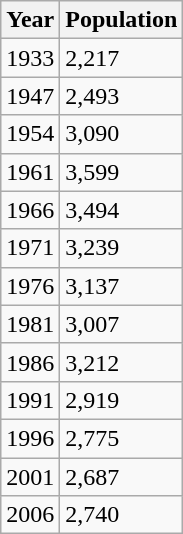<table class="wikitable">
<tr>
<th>Year</th>
<th>Population</th>
</tr>
<tr>
<td>1933</td>
<td>2,217</td>
</tr>
<tr>
<td>1947</td>
<td>2,493</td>
</tr>
<tr>
<td>1954</td>
<td>3,090</td>
</tr>
<tr>
<td>1961</td>
<td>3,599</td>
</tr>
<tr>
<td>1966</td>
<td>3,494</td>
</tr>
<tr>
<td>1971</td>
<td>3,239</td>
</tr>
<tr>
<td>1976</td>
<td>3,137</td>
</tr>
<tr>
<td>1981</td>
<td>3,007</td>
</tr>
<tr>
<td>1986</td>
<td>3,212</td>
</tr>
<tr>
<td>1991</td>
<td>2,919</td>
</tr>
<tr>
<td>1996</td>
<td>2,775</td>
</tr>
<tr>
<td>2001</td>
<td>2,687</td>
</tr>
<tr>
<td>2006</td>
<td>2,740</td>
</tr>
</table>
